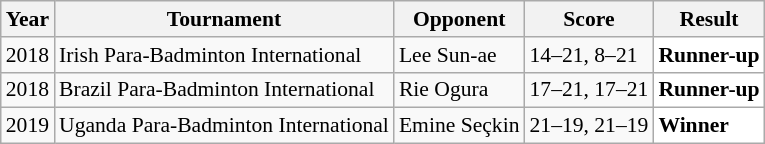<table class="sortable wikitable" style="font-size: 90%;">
<tr>
<th>Year</th>
<th>Tournament</th>
<th>Opponent</th>
<th>Score</th>
<th>Result</th>
</tr>
<tr>
<td align="center">2018</td>
<td align="left">Irish Para-Badminton International</td>
<td align="left"> Lee Sun-ae</td>
<td align="left">14–21, 8–21</td>
<td style="text-align:left; background:white"> <strong>Runner-up</strong></td>
</tr>
<tr>
<td align="center">2018</td>
<td align="left">Brazil Para-Badminton International</td>
<td align="left"> Rie Ogura</td>
<td align="left">17–21, 17–21</td>
<td style="text-align:left; background:white"> <strong>Runner-up</strong></td>
</tr>
<tr>
<td align="center">2019</td>
<td align="left">Uganda Para-Badminton International</td>
<td align="left"> Emine Seçkin</td>
<td align="left">21–19, 21–19</td>
<td style="text-align:left; background:white"> <strong>Winner</strong></td>
</tr>
</table>
